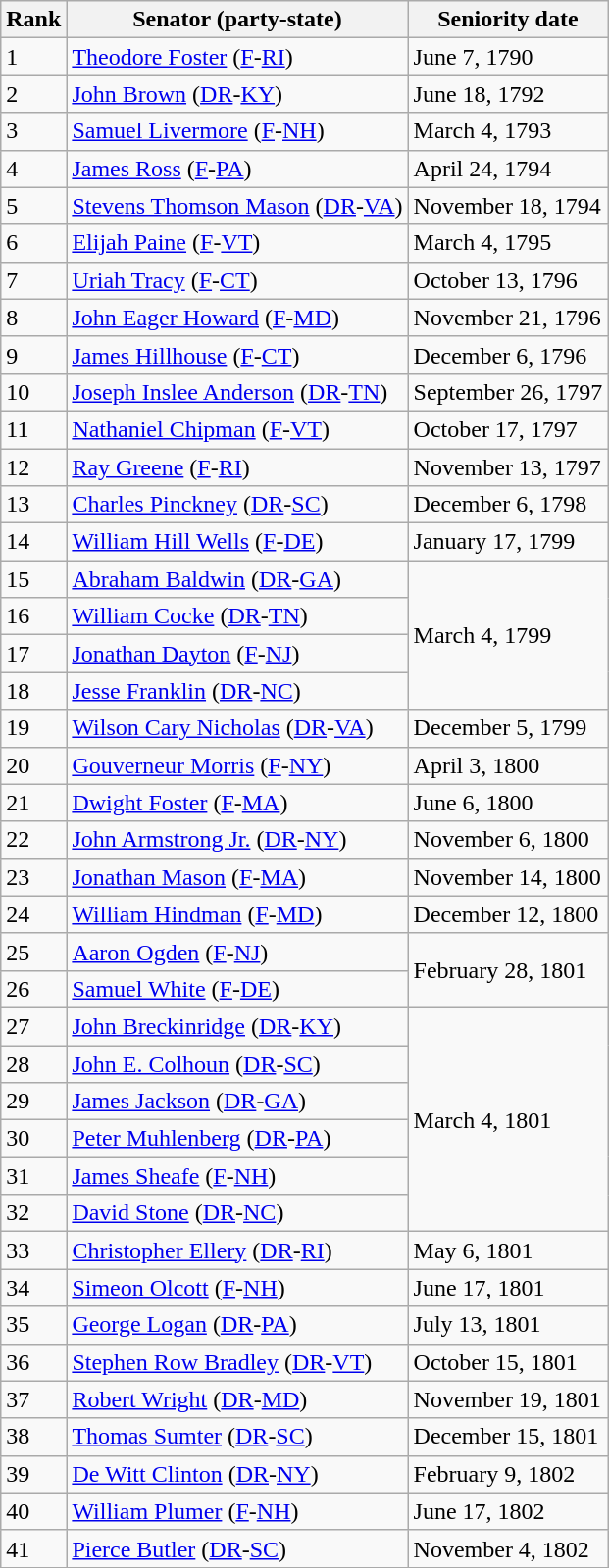<table class=wikitable>
<tr valign=bottom>
<th>Rank</th>
<th>Senator (party-state)</th>
<th>Seniority date</th>
</tr>
<tr>
<td>1</td>
<td><a href='#'>Theodore Foster</a> (<a href='#'>F</a>-<a href='#'>RI</a>)</td>
<td>June 7, 1790</td>
</tr>
<tr>
<td>2</td>
<td><a href='#'>John Brown</a> (<a href='#'>DR</a>-<a href='#'>KY</a>)</td>
<td>June 18, 1792</td>
</tr>
<tr>
<td>3</td>
<td><a href='#'>Samuel Livermore</a> (<a href='#'>F</a>-<a href='#'>NH</a>)</td>
<td>March 4, 1793</td>
</tr>
<tr>
<td>4</td>
<td><a href='#'>James Ross</a> (<a href='#'>F</a>-<a href='#'>PA</a>)</td>
<td>April 24, 1794</td>
</tr>
<tr>
<td>5</td>
<td><a href='#'>Stevens Thomson Mason</a> (<a href='#'>DR</a>-<a href='#'>VA</a>)</td>
<td>November 18, 1794</td>
</tr>
<tr>
<td>6</td>
<td><a href='#'>Elijah Paine</a> (<a href='#'>F</a>-<a href='#'>VT</a>)</td>
<td>March 4, 1795</td>
</tr>
<tr>
<td>7</td>
<td><a href='#'>Uriah Tracy</a> (<a href='#'>F</a>-<a href='#'>CT</a>)</td>
<td>October 13, 1796</td>
</tr>
<tr>
<td>8</td>
<td><a href='#'>John Eager Howard</a> (<a href='#'>F</a>-<a href='#'>MD</a>)</td>
<td>November 21, 1796</td>
</tr>
<tr>
<td>9</td>
<td><a href='#'>James Hillhouse</a> (<a href='#'>F</a>-<a href='#'>CT</a>)</td>
<td>December 6, 1796</td>
</tr>
<tr>
<td>10</td>
<td><a href='#'>Joseph Inslee Anderson</a> (<a href='#'>DR</a>-<a href='#'>TN</a>)</td>
<td>September 26, 1797</td>
</tr>
<tr>
<td>11</td>
<td><a href='#'>Nathaniel Chipman</a> (<a href='#'>F</a>-<a href='#'>VT</a>)</td>
<td>October 17, 1797</td>
</tr>
<tr>
<td>12</td>
<td><a href='#'>Ray Greene</a> (<a href='#'>F</a>-<a href='#'>RI</a>)</td>
<td>November 13, 1797</td>
</tr>
<tr>
<td>13</td>
<td><a href='#'>Charles Pinckney</a> (<a href='#'>DR</a>-<a href='#'>SC</a>)</td>
<td>December 6, 1798</td>
</tr>
<tr>
<td>14</td>
<td><a href='#'>William Hill Wells</a> (<a href='#'>F</a>-<a href='#'>DE</a>)</td>
<td>January 17, 1799</td>
</tr>
<tr>
<td>15</td>
<td><a href='#'>Abraham Baldwin</a> (<a href='#'>DR</a>-<a href='#'>GA</a>)</td>
<td rowspan=4>March 4, 1799</td>
</tr>
<tr>
<td>16</td>
<td><a href='#'>William Cocke</a> (<a href='#'>DR</a>-<a href='#'>TN</a>)</td>
</tr>
<tr>
<td>17</td>
<td><a href='#'>Jonathan Dayton</a> (<a href='#'>F</a>-<a href='#'>NJ</a>)</td>
</tr>
<tr>
<td>18</td>
<td><a href='#'>Jesse Franklin</a> (<a href='#'>DR</a>-<a href='#'>NC</a>)</td>
</tr>
<tr>
<td>19</td>
<td><a href='#'>Wilson Cary Nicholas</a> (<a href='#'>DR</a>-<a href='#'>VA</a>)</td>
<td>December 5, 1799</td>
</tr>
<tr>
<td>20</td>
<td><a href='#'>Gouverneur Morris</a> (<a href='#'>F</a>-<a href='#'>NY</a>)</td>
<td>April 3, 1800</td>
</tr>
<tr>
<td>21</td>
<td><a href='#'>Dwight Foster</a> (<a href='#'>F</a>-<a href='#'>MA</a>)</td>
<td>June 6, 1800</td>
</tr>
<tr>
<td>22</td>
<td><a href='#'>John Armstrong Jr.</a> (<a href='#'>DR</a>-<a href='#'>NY</a>)</td>
<td>November 6, 1800</td>
</tr>
<tr>
<td>23</td>
<td><a href='#'>Jonathan Mason</a> (<a href='#'>F</a>-<a href='#'>MA</a>)</td>
<td>November 14, 1800</td>
</tr>
<tr>
<td>24</td>
<td><a href='#'>William Hindman</a> (<a href='#'>F</a>-<a href='#'>MD</a>)</td>
<td>December 12, 1800</td>
</tr>
<tr>
<td>25</td>
<td><a href='#'>Aaron Ogden</a> (<a href='#'>F</a>-<a href='#'>NJ</a>)</td>
<td rowspan=2>February 28, 1801</td>
</tr>
<tr>
<td>26</td>
<td><a href='#'>Samuel White</a> (<a href='#'>F</a>-<a href='#'>DE</a>)</td>
</tr>
<tr>
<td>27</td>
<td><a href='#'>John Breckinridge</a> (<a href='#'>DR</a>-<a href='#'>KY</a>)</td>
<td rowspan=6>March 4, 1801</td>
</tr>
<tr>
<td>28</td>
<td><a href='#'>John E. Colhoun</a> (<a href='#'>DR</a>-<a href='#'>SC</a>)</td>
</tr>
<tr>
<td>29</td>
<td><a href='#'>James Jackson</a> (<a href='#'>DR</a>-<a href='#'>GA</a>)</td>
</tr>
<tr>
<td>30</td>
<td><a href='#'>Peter Muhlenberg</a> (<a href='#'>DR</a>-<a href='#'>PA</a>)</td>
</tr>
<tr>
<td>31</td>
<td><a href='#'>James Sheafe</a> (<a href='#'>F</a>-<a href='#'>NH</a>)</td>
</tr>
<tr>
<td>32</td>
<td><a href='#'>David Stone</a> (<a href='#'>DR</a>-<a href='#'>NC</a>)</td>
</tr>
<tr>
<td>33</td>
<td><a href='#'>Christopher Ellery</a> (<a href='#'>DR</a>-<a href='#'>RI</a>)</td>
<td>May 6, 1801</td>
</tr>
<tr>
<td>34</td>
<td><a href='#'>Simeon Olcott</a> (<a href='#'>F</a>-<a href='#'>NH</a>)</td>
<td>June 17, 1801</td>
</tr>
<tr>
<td>35</td>
<td><a href='#'>George Logan</a> (<a href='#'>DR</a>-<a href='#'>PA</a>)</td>
<td>July 13, 1801</td>
</tr>
<tr>
<td>36</td>
<td><a href='#'>Stephen Row Bradley</a> (<a href='#'>DR</a>-<a href='#'>VT</a>)</td>
<td>October 15, 1801</td>
</tr>
<tr>
<td>37</td>
<td><a href='#'>Robert Wright</a> (<a href='#'>DR</a>-<a href='#'>MD</a>)</td>
<td>November 19, 1801</td>
</tr>
<tr>
<td>38</td>
<td><a href='#'>Thomas Sumter</a> (<a href='#'>DR</a>-<a href='#'>SC</a>)</td>
<td>December 15, 1801</td>
</tr>
<tr>
<td>39</td>
<td><a href='#'>De Witt Clinton</a> (<a href='#'>DR</a>-<a href='#'>NY</a>)</td>
<td>February 9, 1802</td>
</tr>
<tr>
<td>40</td>
<td><a href='#'>William Plumer</a> (<a href='#'>F</a>-<a href='#'>NH</a>)</td>
<td>June 17, 1802</td>
</tr>
<tr>
<td>41</td>
<td><a href='#'>Pierce Butler</a> (<a href='#'>DR</a>-<a href='#'>SC</a>)</td>
<td>November 4, 1802</td>
</tr>
<tr>
</tr>
</table>
